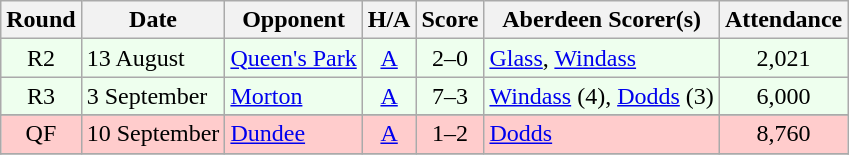<table class="wikitable" style="text-align:center">
<tr>
<th>Round</th>
<th>Date</th>
<th>Opponent</th>
<th>H/A</th>
<th>Score</th>
<th>Aberdeen Scorer(s)</th>
<th>Attendance</th>
</tr>
<tr bgcolor=#EEFFEE>
<td>R2</td>
<td align=left>13 August</td>
<td align=left><a href='#'>Queen's Park</a></td>
<td><a href='#'>A</a></td>
<td>2–0</td>
<td align=left><a href='#'>Glass</a>, <a href='#'>Windass</a></td>
<td>2,021</td>
</tr>
<tr bgcolor=#EEFFEE>
<td>R3</td>
<td align=left>3 September</td>
<td align=left><a href='#'>Morton</a></td>
<td><a href='#'>A</a></td>
<td>7–3</td>
<td align=left><a href='#'>Windass</a> (4), <a href='#'>Dodds</a> (3)</td>
<td>6,000</td>
</tr>
<tr>
</tr>
<tr bgcolor=#FFCCCC>
<td>QF</td>
<td align=left>10 September</td>
<td align=left><a href='#'>Dundee</a></td>
<td><a href='#'>A</a></td>
<td>1–2</td>
<td align=left><a href='#'>Dodds</a></td>
<td>8,760</td>
</tr>
<tr>
</tr>
</table>
